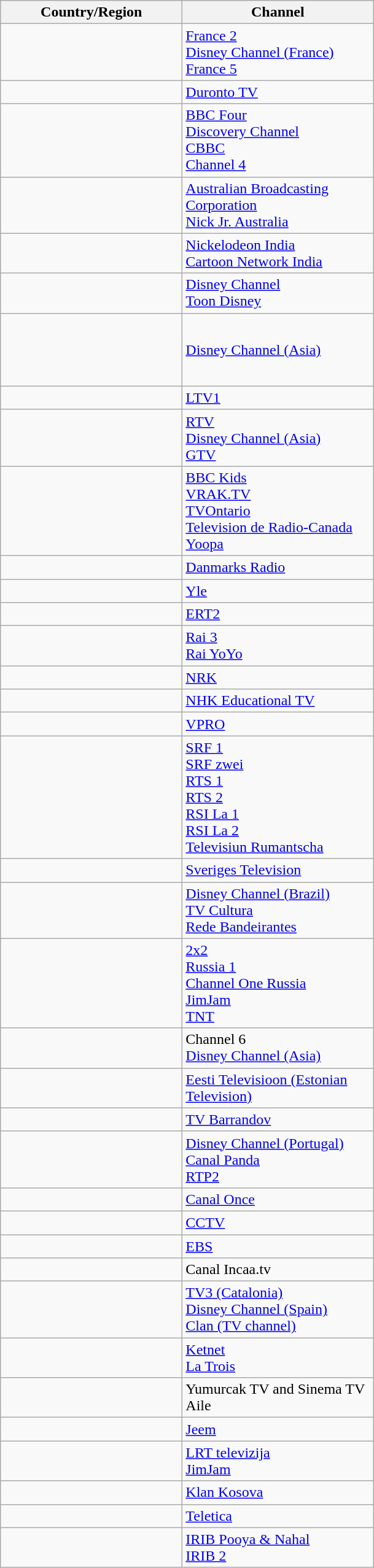<table class=wikitable>
<tr>
<th width=190>Country/Region</th>
<th width=200>Channel</th>
</tr>
<tr>
<td></td>
<td><a href='#'>France 2</a><br><a href='#'>Disney Channel (France)</a><br><a href='#'>France 5</a></td>
</tr>
<tr>
<td></td>
<td><a href='#'>Duronto TV</a></td>
</tr>
<tr>
<td></td>
<td><a href='#'>BBC Four</a><br><a href='#'>Discovery Channel</a><br><a href='#'>CBBC</a><br><a href='#'>Channel 4</a></td>
</tr>
<tr>
<td></td>
<td><a href='#'>Australian Broadcasting Corporation</a><br><a href='#'>Nick Jr. Australia</a></td>
</tr>
<tr>
<td></td>
<td><a href='#'>Nickelodeon India</a><br><a href='#'>Cartoon Network India</a></td>
</tr>
<tr>
<td></td>
<td><a href='#'>Disney Channel</a><br><a href='#'>Toon Disney</a></td>
</tr>
<tr>
<td><br><br><br><br></td>
<td><a href='#'>Disney Channel (Asia)</a></td>
</tr>
<tr>
<td></td>
<td><a href='#'>LTV1</a></td>
</tr>
<tr>
<td></td>
<td><a href='#'>RTV</a><br><a href='#'>Disney Channel (Asia)</a><br><a href='#'>GTV</a></td>
</tr>
<tr>
<td></td>
<td><a href='#'>BBC Kids</a><br><a href='#'>VRAK.TV</a><br><a href='#'>TVOntario</a><br><a href='#'>Television de Radio-Canada</a><br><a href='#'>Yoopa</a></td>
</tr>
<tr>
<td></td>
<td><a href='#'>Danmarks Radio</a></td>
</tr>
<tr>
<td></td>
<td><a href='#'>Yle</a></td>
</tr>
<tr>
<td></td>
<td><a href='#'>ERT2</a></td>
</tr>
<tr>
<td></td>
<td><a href='#'>Rai 3</a><br><a href='#'>Rai YoYo</a></td>
</tr>
<tr>
<td></td>
<td><a href='#'>NRK</a></td>
</tr>
<tr>
<td></td>
<td><a href='#'>NHK Educational TV</a></td>
</tr>
<tr>
<td></td>
<td><a href='#'>VPRO</a></td>
</tr>
<tr>
<td></td>
<td><a href='#'>SRF 1</a><br><a href='#'>SRF zwei</a><br><a href='#'>RTS 1</a><br><a href='#'>RTS 2</a><br><a href='#'>RSI La 1</a><br><a href='#'>RSI La 2</a><br><a href='#'>Televisiun Rumantscha</a></td>
</tr>
<tr>
<td></td>
<td><a href='#'>Sveriges Television</a></td>
</tr>
<tr>
<td></td>
<td><a href='#'>Disney Channel (Brazil)</a><br><a href='#'>TV Cultura</a><br><a href='#'>Rede Bandeirantes</a></td>
</tr>
<tr>
<td></td>
<td><a href='#'>2x2</a><br><a href='#'>Russia 1</a><br><a href='#'>Channel One Russia</a><br><a href='#'>JimJam</a><br><a href='#'>TNT</a></td>
</tr>
<tr>
<td></td>
<td>Channel 6<br><a href='#'>Disney Channel (Asia)</a></td>
</tr>
<tr>
<td></td>
<td><a href='#'>Eesti Televisioon (Estonian Television)</a></td>
</tr>
<tr>
<td></td>
<td><a href='#'>TV Barrandov</a></td>
</tr>
<tr>
<td></td>
<td><a href='#'>Disney Channel (Portugal)</a><br><a href='#'>Canal Panda</a><br><a href='#'>RTP2</a></td>
</tr>
<tr>
<td></td>
<td><a href='#'>Canal Once</a></td>
</tr>
<tr>
<td></td>
<td><a href='#'>CCTV</a></td>
</tr>
<tr>
<td></td>
<td><a href='#'>EBS</a></td>
</tr>
<tr>
<td></td>
<td>Canal Incaa.tv</td>
</tr>
<tr>
<td></td>
<td><a href='#'>TV3 (Catalonia)</a><br><a href='#'>Disney Channel (Spain)</a><br><a href='#'>Clan (TV channel)</a></td>
</tr>
<tr>
<td></td>
<td><a href='#'>Ketnet</a><br><a href='#'>La Trois</a></td>
</tr>
<tr>
<td></td>
<td>Yumurcak TV and Sinema TV Aile</td>
</tr>
<tr>
<td></td>
<td><a href='#'>Jeem</a></td>
</tr>
<tr>
<td></td>
<td><a href='#'>LRT televizija</a><br><a href='#'>JimJam</a></td>
</tr>
<tr>
<td></td>
<td><a href='#'>Klan Kosova</a></td>
</tr>
<tr>
<td></td>
<td><a href='#'>Teletica</a></td>
</tr>
<tr>
<td></td>
<td><a href='#'>IRIB Pooya & Nahal</a><br><a href='#'>IRIB 2</a></td>
</tr>
</table>
